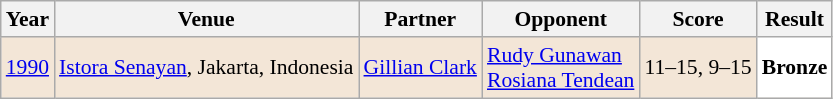<table class="sortable wikitable" style="font-size: 90%;">
<tr>
<th>Year</th>
<th>Venue</th>
<th>Partner</th>
<th>Opponent</th>
<th>Score</th>
<th>Result</th>
</tr>
<tr style="background:#F3E6D7">
<td align="center"><a href='#'>1990</a></td>
<td align="left"><a href='#'>Istora Senayan</a>, Jakarta, Indonesia</td>
<td align="left"> <a href='#'>Gillian Clark</a></td>
<td align="left"> <a href='#'>Rudy Gunawan</a><br> <a href='#'>Rosiana Tendean</a></td>
<td align="left">11–15, 9–15</td>
<td style="text-align:left; background:white"> <strong>Bronze</strong></td>
</tr>
</table>
